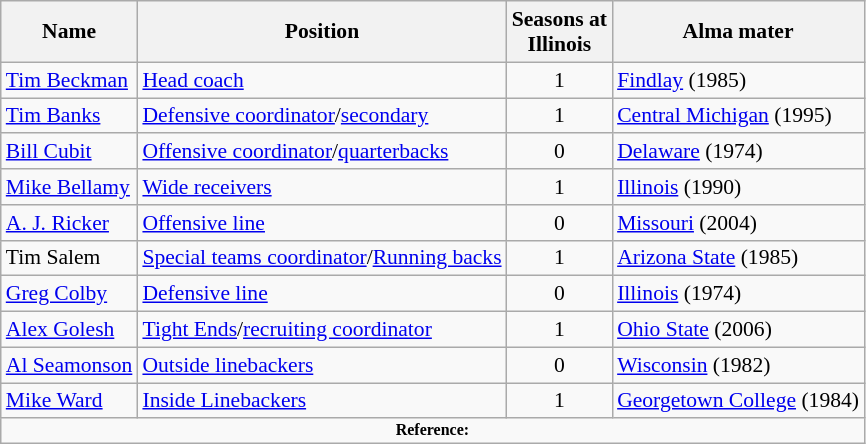<table class="wikitable" border="1" style="font-size:90%;">
<tr>
<th>Name</th>
<th>Position</th>
<th>Seasons at<br>Illinois</th>
<th>Alma mater</th>
</tr>
<tr>
<td><a href='#'>Tim Beckman</a></td>
<td><a href='#'>Head coach</a></td>
<td align=center>1</td>
<td><a href='#'>Findlay</a> (1985)</td>
</tr>
<tr>
<td><a href='#'>Tim Banks</a></td>
<td><a href='#'>Defensive coordinator</a>/<a href='#'>secondary</a></td>
<td align=center>1</td>
<td><a href='#'>Central Michigan</a> (1995)</td>
</tr>
<tr>
<td><a href='#'>Bill Cubit</a></td>
<td><a href='#'>Offensive coordinator</a>/<a href='#'>quarterbacks</a></td>
<td align=center>0</td>
<td><a href='#'>Delaware</a> (1974)</td>
</tr>
<tr>
<td><a href='#'>Mike Bellamy</a></td>
<td><a href='#'>Wide receivers</a></td>
<td align=center>1</td>
<td><a href='#'>Illinois</a> (1990)</td>
</tr>
<tr>
<td><a href='#'>A. J. Ricker</a></td>
<td><a href='#'>Offensive line</a></td>
<td align=center>0</td>
<td><a href='#'>Missouri</a> (2004)</td>
</tr>
<tr>
<td>Tim Salem</td>
<td><a href='#'>Special teams coordinator</a>/<a href='#'>Running backs</a></td>
<td align=center>1</td>
<td><a href='#'>Arizona State</a> (1985)</td>
</tr>
<tr>
<td><a href='#'>Greg Colby</a></td>
<td><a href='#'>Defensive line</a></td>
<td align=center>0</td>
<td><a href='#'>Illinois</a> (1974)</td>
</tr>
<tr>
<td><a href='#'>Alex Golesh</a></td>
<td><a href='#'>Tight Ends</a>/<a href='#'>recruiting coordinator</a></td>
<td align=center>1</td>
<td><a href='#'>Ohio State</a> (2006)</td>
</tr>
<tr>
<td><a href='#'>Al Seamonson</a></td>
<td><a href='#'>Outside linebackers</a></td>
<td align=center>0</td>
<td><a href='#'>Wisconsin</a> (1982)</td>
</tr>
<tr>
<td><a href='#'>Mike Ward</a></td>
<td><a href='#'>Inside Linebackers</a></td>
<td align=center>1</td>
<td><a href='#'>Georgetown College</a> (1984)</td>
</tr>
<tr>
<td colspan="4" style="font-size: 8pt" align="center"><strong>Reference:</strong></td>
</tr>
</table>
